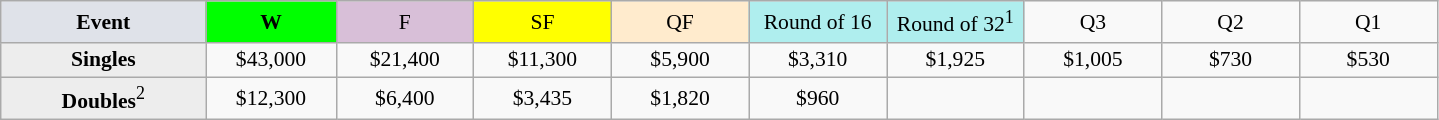<table class=wikitable style=font-size:90%;text-align:center>
<tr>
<td width=130 bgcolor=dfe2e9><strong>Event</strong></td>
<td width=80 bgcolor=lime><strong>W</strong></td>
<td width=85 bgcolor=thistle>F</td>
<td width=85 bgcolor=ffff00>SF</td>
<td width=85 bgcolor=ffebcd>QF</td>
<td width=85 bgcolor=afeeee>Round of 16</td>
<td width=85 bgcolor=afeeee>Round of 32<sup>1</sup></td>
<td width=85>Q3</td>
<td width=85>Q2</td>
<td width=85>Q1</td>
</tr>
<tr>
<td style="background:#ededed;"><strong>Singles</strong></td>
<td>$43,000</td>
<td>$21,400</td>
<td>$11,300</td>
<td>$5,900</td>
<td>$3,310</td>
<td>$1,925</td>
<td>$1,005</td>
<td>$730</td>
<td>$530</td>
</tr>
<tr>
<td style="background:#ededed;"><strong>Doubles</strong><sup>2</sup></td>
<td>$12,300</td>
<td>$6,400</td>
<td>$3,435</td>
<td>$1,820</td>
<td>$960</td>
<td></td>
<td></td>
<td></td>
<td></td>
</tr>
</table>
